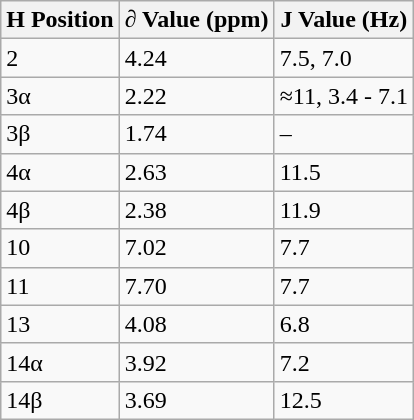<table class="wikitable">
<tr>
<th>H Position</th>
<th>∂ Value (ppm)</th>
<th>J Value (Hz)</th>
</tr>
<tr>
<td>2</td>
<td>4.24</td>
<td>7.5, 7.0</td>
</tr>
<tr>
<td>3α</td>
<td>2.22</td>
<td>≈11, 3.4 - 7.1</td>
</tr>
<tr>
<td>3β</td>
<td>1.74</td>
<td>–</td>
</tr>
<tr>
<td>4α</td>
<td>2.63</td>
<td>11.5</td>
</tr>
<tr>
<td>4β</td>
<td>2.38</td>
<td>11.9</td>
</tr>
<tr>
<td>10</td>
<td>7.02</td>
<td>7.7</td>
</tr>
<tr>
<td>11</td>
<td>7.70</td>
<td>7.7</td>
</tr>
<tr>
<td>13</td>
<td>4.08</td>
<td>6.8</td>
</tr>
<tr>
<td>14α</td>
<td>3.92</td>
<td>7.2</td>
</tr>
<tr>
<td>14β</td>
<td>3.69</td>
<td>12.5</td>
</tr>
</table>
